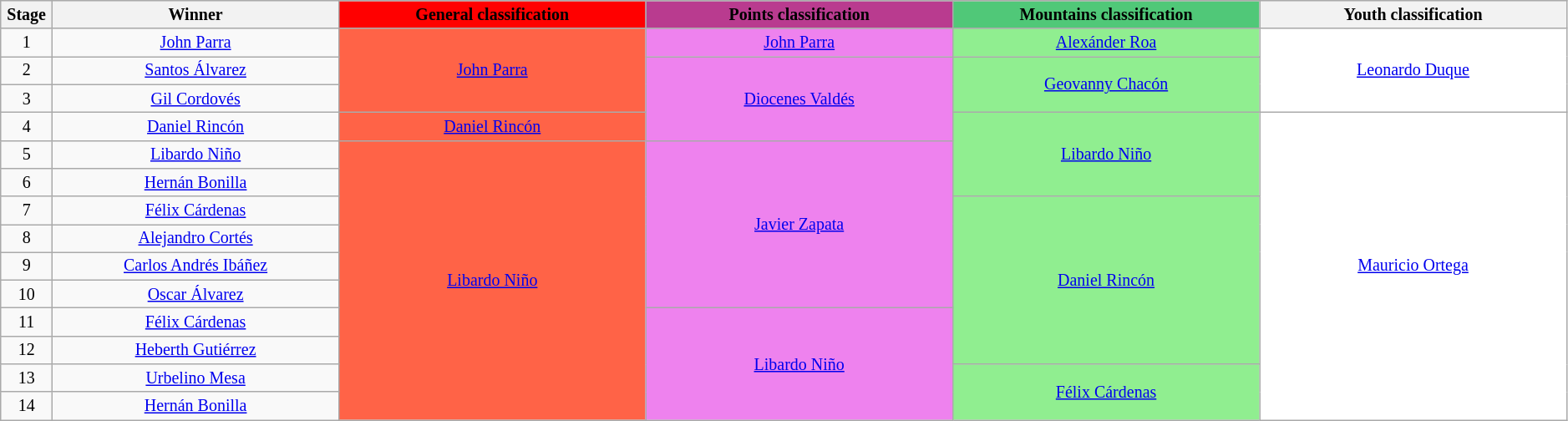<table class="wikitable" style="text-align: center; font-size:smaller;">
<tr style="background-color: #efefef;">
<th width="1%">Stage</th>
<th width="14%">Winner</th>
<th style="background:red;;" width="15%">General classification</th>
<th style="background:#B93B8F;" width="15%">Points classification</th>
<th style="background:#50C878;" width="15%">Mountains classification</th>
<th style="background:offwhite;" width="15%">Youth classification</th>
</tr>
<tr>
<td>1</td>
<td><a href='#'>John Parra</a></td>
<td style="background:#FF6347;" rowspan="3"><a href='#'>John Parra</a></td>
<td style="background:violet;" rowspan="1"><a href='#'>John Parra</a></td>
<td style="background:lightgreen;" rowspan="1"><a href='#'>Alexánder Roa</a></td>
<td style="background:white;" rowspan="3"><a href='#'>Leonardo Duque</a></td>
</tr>
<tr>
<td>2</td>
<td><a href='#'>Santos Álvarez</a></td>
<td style="background:violet;" rowspan="3"><a href='#'>Diocenes Valdés</a></td>
<td style="background:lightgreen;" rowspan="2"><a href='#'>Geovanny Chacón</a></td>
</tr>
<tr>
<td>3</td>
<td><a href='#'>Gil Cordovés</a></td>
</tr>
<tr>
<td>4</td>
<td><a href='#'>Daniel Rincón</a></td>
<td style="background:#FF6347;" rowspan="1"><a href='#'>Daniel Rincón</a></td>
<td style="background:lightgreen;" rowspan="3"><a href='#'>Libardo Niño</a></td>
<td style="background:white;" rowspan="11"><a href='#'>Mauricio Ortega</a></td>
</tr>
<tr>
<td>5</td>
<td><a href='#'>Libardo Niño</a></td>
<td style="background:#FF6347;" rowspan="10"><a href='#'>Libardo Niño</a></td>
<td style="background:violet;" rowspan="6"><a href='#'>Javier Zapata</a></td>
</tr>
<tr>
<td>6</td>
<td><a href='#'>Hernán Bonilla</a></td>
</tr>
<tr>
<td>7</td>
<td><a href='#'>Félix Cárdenas</a></td>
<td style="background:lightgreen;" rowspan="6"><a href='#'>Daniel Rincón</a></td>
</tr>
<tr>
<td>8</td>
<td><a href='#'>Alejandro Cortés</a></td>
</tr>
<tr>
<td>9</td>
<td><a href='#'>Carlos Andrés Ibáñez</a></td>
</tr>
<tr>
<td>10</td>
<td><a href='#'>Oscar Álvarez</a></td>
</tr>
<tr>
<td>11</td>
<td><a href='#'>Félix Cárdenas</a></td>
<td style="background:violet;" rowspan="4"><a href='#'>Libardo Niño</a></td>
</tr>
<tr>
<td>12</td>
<td><a href='#'>Heberth Gutiérrez</a></td>
</tr>
<tr>
<td>13</td>
<td><a href='#'>Urbelino Mesa</a></td>
<td style="background:lightgreen;" rowspan="2"><a href='#'>Félix Cárdenas</a></td>
</tr>
<tr>
<td>14</td>
<td><a href='#'>Hernán Bonilla</a></td>
</tr>
</table>
